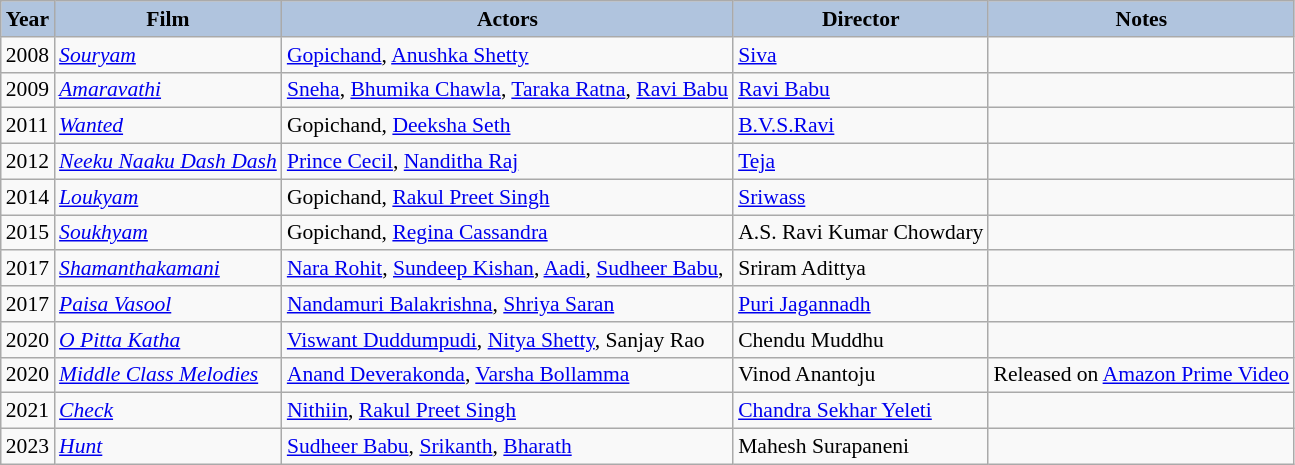<table class="wikitable" style="font-size:90%">
<tr style="text-align:center;">
<th style="text-align:center; background:#b0c4de;">Year</th>
<th style="text-align:center; background:#b0c4de;">Film</th>
<th style="text-align:center; background:#b0c4de;">Actors</th>
<th style="text-align:center; background:#b0c4de;">Director</th>
<th style="text-align:center; background:#b0c4de;">Notes</th>
</tr>
<tr>
<td>2008</td>
<td><em><a href='#'>Souryam</a></em></td>
<td><a href='#'>Gopichand</a>, <a href='#'>Anushka Shetty</a></td>
<td><a href='#'>Siva</a></td>
<td></td>
</tr>
<tr>
<td>2009</td>
<td><em><a href='#'>Amaravathi</a></em></td>
<td><a href='#'>Sneha</a>, <a href='#'>Bhumika Chawla</a>, <a href='#'>Taraka Ratna</a>, <a href='#'>Ravi Babu</a></td>
<td><a href='#'>Ravi Babu</a></td>
<td></td>
</tr>
<tr>
<td>2011</td>
<td><em><a href='#'>Wanted</a></em></td>
<td>Gopichand, <a href='#'>Deeksha Seth</a></td>
<td><a href='#'>B.V.S.Ravi</a></td>
<td></td>
</tr>
<tr>
<td>2012</td>
<td><em><a href='#'>Neeku Naaku Dash Dash</a></em></td>
<td><a href='#'>Prince Cecil</a>, <a href='#'>Nanditha Raj</a></td>
<td><a href='#'>Teja</a></td>
<td></td>
</tr>
<tr>
<td>2014</td>
<td><em><a href='#'>Loukyam</a></em></td>
<td>Gopichand, <a href='#'>Rakul Preet Singh</a></td>
<td><a href='#'>Sriwass</a></td>
<td></td>
</tr>
<tr>
<td>2015</td>
<td><em><a href='#'>Soukhyam</a> </em></td>
<td>Gopichand, <a href='#'>Regina Cassandra</a></td>
<td>A.S. Ravi Kumar Chowdary</td>
<td></td>
</tr>
<tr>
<td>2017</td>
<td><em><a href='#'>Shamanthakamani</a> </em></td>
<td><a href='#'>Nara Rohit</a>, <a href='#'>Sundeep Kishan</a>, <a href='#'>Aadi</a>, <a href='#'>Sudheer Babu</a>,</td>
<td>Sriram Adittya</td>
<td></td>
</tr>
<tr>
<td>2017</td>
<td><em><a href='#'>Paisa Vasool</a> </em></td>
<td><a href='#'>Nandamuri Balakrishna</a>, <a href='#'>Shriya Saran</a></td>
<td><a href='#'>Puri Jagannadh</a></td>
<td></td>
</tr>
<tr>
<td>2020</td>
<td><em><a href='#'>O Pitta Katha</a> </em></td>
<td><a href='#'>Viswant Duddumpudi</a>, <a href='#'>Nitya Shetty</a>, Sanjay Rao</td>
<td>Chendu Muddhu</td>
<td></td>
</tr>
<tr>
<td>2020</td>
<td><em><a href='#'>Middle Class Melodies</a></em></td>
<td><a href='#'>Anand Deverakonda</a>, <a href='#'>Varsha Bollamma</a></td>
<td>Vinod Anantoju</td>
<td>Released on <a href='#'>Amazon Prime Video</a></td>
</tr>
<tr>
<td>2021</td>
<td><em><a href='#'>Check</a></em></td>
<td><a href='#'>Nithiin</a>, <a href='#'>Rakul Preet Singh</a></td>
<td><a href='#'>Chandra Sekhar Yeleti</a></td>
<td></td>
</tr>
<tr>
<td>2023</td>
<td><a href='#'><em>Hunt</em></a></td>
<td><a href='#'>Sudheer Babu</a>, <a href='#'>Srikanth</a>, <a href='#'>Bharath</a></td>
<td>Mahesh Surapaneni</td>
<td></td>
</tr>
</table>
